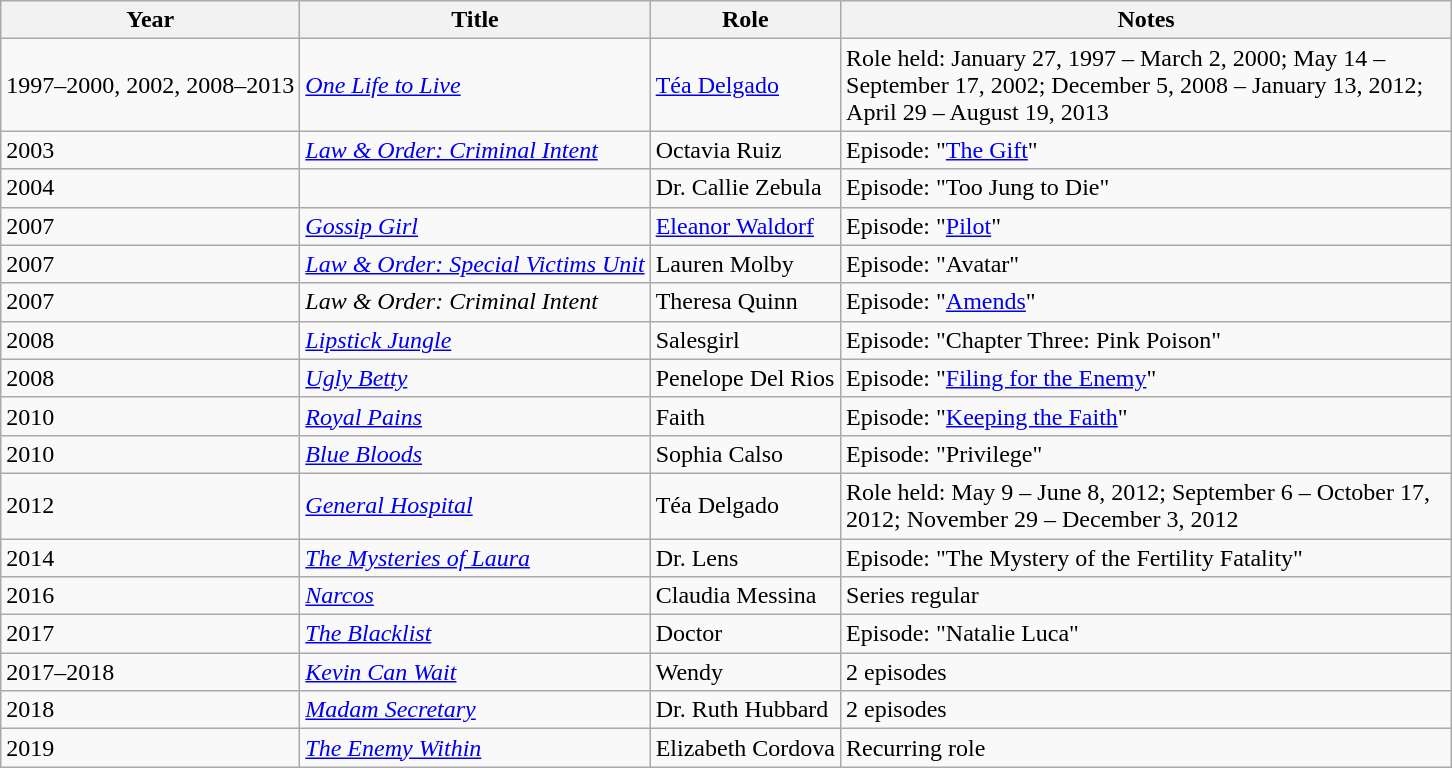<table class="wikitable sortable">
<tr>
<th>Year</th>
<th>Title</th>
<th>Role</th>
<th class="unsortable" style="width:25em;">Notes</th>
</tr>
<tr>
<td>1997–2000, 2002, 2008–2013</td>
<td><em><a href='#'>One Life to Live</a></em></td>
<td><a href='#'>Téa Delgado</a></td>
<td>Role held: January 27, 1997 – March 2, 2000; May 14 – September 17, 2002; December 5, 2008 – January 13, 2012; April 29 – August 19, 2013</td>
</tr>
<tr>
<td>2003</td>
<td><em><a href='#'>Law & Order: Criminal Intent</a></em></td>
<td>Octavia Ruiz</td>
<td>Episode: "<a href='#'>The Gift</a>"</td>
</tr>
<tr>
<td>2004</td>
<td><em></em></td>
<td>Dr. Callie Zebula</td>
<td>Episode: "Too Jung to Die"</td>
</tr>
<tr>
<td>2007</td>
<td><em><a href='#'>Gossip Girl</a></em></td>
<td><a href='#'>Eleanor Waldorf</a></td>
<td>Episode: "<a href='#'>Pilot</a>"</td>
</tr>
<tr>
<td>2007</td>
<td><em><a href='#'>Law & Order: Special Victims Unit</a></em></td>
<td>Lauren Molby</td>
<td>Episode: "Avatar"</td>
</tr>
<tr>
<td>2007</td>
<td><em>Law & Order: Criminal Intent</em></td>
<td>Theresa Quinn</td>
<td>Episode: "<a href='#'>Amends</a>"</td>
</tr>
<tr>
<td>2008</td>
<td><em><a href='#'>Lipstick Jungle</a></em></td>
<td>Salesgirl</td>
<td>Episode: "Chapter Three: Pink Poison"</td>
</tr>
<tr>
<td>2008</td>
<td><em><a href='#'>Ugly Betty</a></em></td>
<td>Penelope Del Rios</td>
<td>Episode: "<a href='#'>Filing for the Enemy</a>"</td>
</tr>
<tr>
<td>2010</td>
<td><em><a href='#'>Royal Pains</a></em></td>
<td>Faith</td>
<td>Episode: "<a href='#'>Keeping the Faith</a>"</td>
</tr>
<tr>
<td>2010</td>
<td><em><a href='#'>Blue Bloods</a></em></td>
<td>Sophia Calso</td>
<td>Episode: "Privilege"</td>
</tr>
<tr>
<td>2012</td>
<td><em><a href='#'>General Hospital</a></em></td>
<td>Téa Delgado</td>
<td>Role held: May 9 – June 8, 2012; September 6 – October 17, 2012; November 29 – December 3, 2012</td>
</tr>
<tr>
<td>2014</td>
<td><em><a href='#'>The Mysteries of Laura</a></em></td>
<td>Dr. Lens</td>
<td>Episode: "The Mystery of the Fertility Fatality"</td>
</tr>
<tr>
<td>2016</td>
<td><em><a href='#'>Narcos</a></em></td>
<td>Claudia Messina</td>
<td>Series regular</td>
</tr>
<tr>
<td>2017</td>
<td><em><a href='#'>The Blacklist</a></em></td>
<td>Doctor</td>
<td>Episode: "Natalie Luca"</td>
</tr>
<tr>
<td>2017–2018</td>
<td><em><a href='#'>Kevin Can Wait</a></em></td>
<td>Wendy</td>
<td>2 episodes</td>
</tr>
<tr>
<td>2018</td>
<td><em><a href='#'>Madam Secretary</a></em></td>
<td>Dr. Ruth Hubbard</td>
<td>2 episodes</td>
</tr>
<tr>
<td>2019</td>
<td><em><a href='#'>The Enemy Within</a></em></td>
<td>Elizabeth Cordova</td>
<td>Recurring role</td>
</tr>
</table>
